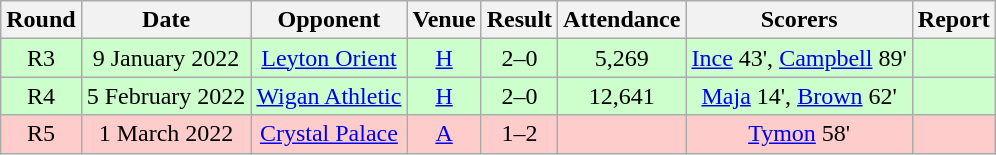<table class="wikitable" style="font-size:100%; text-align:center">
<tr>
<th>Round</th>
<th>Date</th>
<th>Opponent</th>
<th>Venue</th>
<th>Result</th>
<th>Attendance</th>
<th>Scorers</th>
<th>Report</th>
</tr>
<tr bgcolor=CCFFCC>
<td>R3</td>
<td>9 January 2022</td>
<td><a href='#'>Leyton Orient</a></td>
<td><a href='#'>H</a></td>
<td>2–0</td>
<td>5,269</td>
<td><a href='#'>Ince</a> 43', <a href='#'>Campbell</a> 89'</td>
<td></td>
</tr>
<tr bgcolor=CCFFCC>
<td>R4</td>
<td>5 February 2022</td>
<td><a href='#'>Wigan Athletic</a></td>
<td><a href='#'>H</a></td>
<td>2–0</td>
<td>12,641</td>
<td><a href='#'>Maja</a> 14', <a href='#'>Brown</a> 62'</td>
<td></td>
</tr>
<tr bgcolor=FFCCCC>
<td>R5</td>
<td>1 March 2022</td>
<td><a href='#'>Crystal Palace</a></td>
<td><a href='#'>A</a></td>
<td>1–2</td>
<td></td>
<td><a href='#'>Tymon</a> 58'</td>
<td></td>
</tr>
</table>
